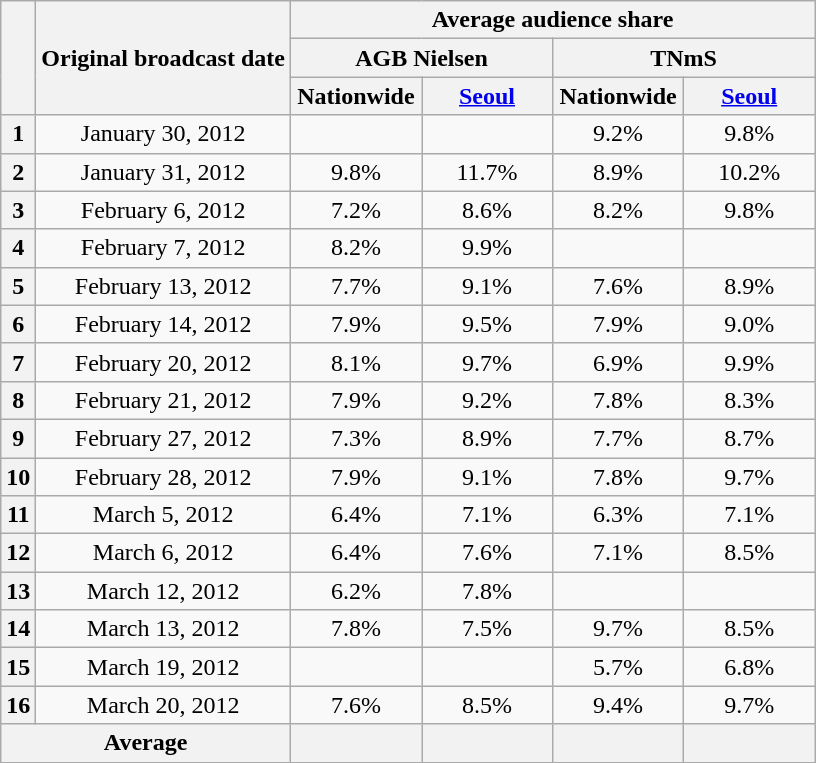<table class="wikitable" style="text-align:center">
<tr>
<th rowspan="3"></th>
<th rowspan="3">Original broadcast date</th>
<th colspan="4">Average audience share</th>
</tr>
<tr>
<th colspan="2">AGB Nielsen</th>
<th colspan="2">TNmS</th>
</tr>
<tr>
<th width="80">Nationwide</th>
<th width="80"><a href='#'>Seoul</a></th>
<th width="80">Nationwide</th>
<th width="80"><a href='#'>Seoul</a></th>
</tr>
<tr>
<th>1</th>
<td>January 30, 2012</td>
<td></td>
<td></td>
<td>9.2%</td>
<td>9.8%</td>
</tr>
<tr>
<th>2</th>
<td>January 31, 2012</td>
<td>9.8%</td>
<td>11.7%</td>
<td>8.9%</td>
<td>10.2%</td>
</tr>
<tr>
<th>3</th>
<td>February 6, 2012</td>
<td>7.2%</td>
<td>8.6%</td>
<td>8.2%</td>
<td>9.8%</td>
</tr>
<tr>
<th>4</th>
<td>February 7, 2012</td>
<td>8.2%</td>
<td>9.9%</td>
<td></td>
<td></td>
</tr>
<tr>
<th>5</th>
<td>February 13, 2012</td>
<td>7.7%</td>
<td>9.1%</td>
<td>7.6%</td>
<td>8.9%</td>
</tr>
<tr>
<th>6</th>
<td>February 14, 2012</td>
<td>7.9%</td>
<td>9.5%</td>
<td>7.9%</td>
<td>9.0%</td>
</tr>
<tr>
<th>7</th>
<td>February 20, 2012</td>
<td>8.1%</td>
<td>9.7%</td>
<td>6.9%</td>
<td>9.9%</td>
</tr>
<tr>
<th>8</th>
<td>February 21, 2012</td>
<td>7.9%</td>
<td>9.2%</td>
<td>7.8%</td>
<td>8.3%</td>
</tr>
<tr>
<th>9</th>
<td>February 27, 2012</td>
<td>7.3%</td>
<td>8.9%</td>
<td>7.7%</td>
<td>8.7%</td>
</tr>
<tr>
<th>10</th>
<td>February 28, 2012</td>
<td>7.9%</td>
<td>9.1%</td>
<td>7.8%</td>
<td>9.7%</td>
</tr>
<tr>
<th>11</th>
<td>March 5, 2012</td>
<td>6.4%</td>
<td>7.1%</td>
<td>6.3%</td>
<td>7.1%</td>
</tr>
<tr>
<th>12</th>
<td>March 6, 2012</td>
<td>6.4%</td>
<td>7.6%</td>
<td>7.1%</td>
<td>8.5%</td>
</tr>
<tr>
<th>13</th>
<td>March 12, 2012</td>
<td>6.2%</td>
<td>7.8%</td>
<td></td>
<td></td>
</tr>
<tr>
<th>14</th>
<td>March 13, 2012</td>
<td>7.8%</td>
<td>7.5%</td>
<td>9.7%</td>
<td>8.5%</td>
</tr>
<tr>
<th>15</th>
<td>March 19, 2012</td>
<td></td>
<td></td>
<td>5.7%</td>
<td>6.8%</td>
</tr>
<tr>
<th>16</th>
<td>March 20, 2012</td>
<td>7.6%</td>
<td>8.5%</td>
<td>9.4%</td>
<td>9.7%</td>
</tr>
<tr>
<th colspan="2">Average</th>
<th></th>
<th></th>
<th></th>
<th></th>
</tr>
</table>
